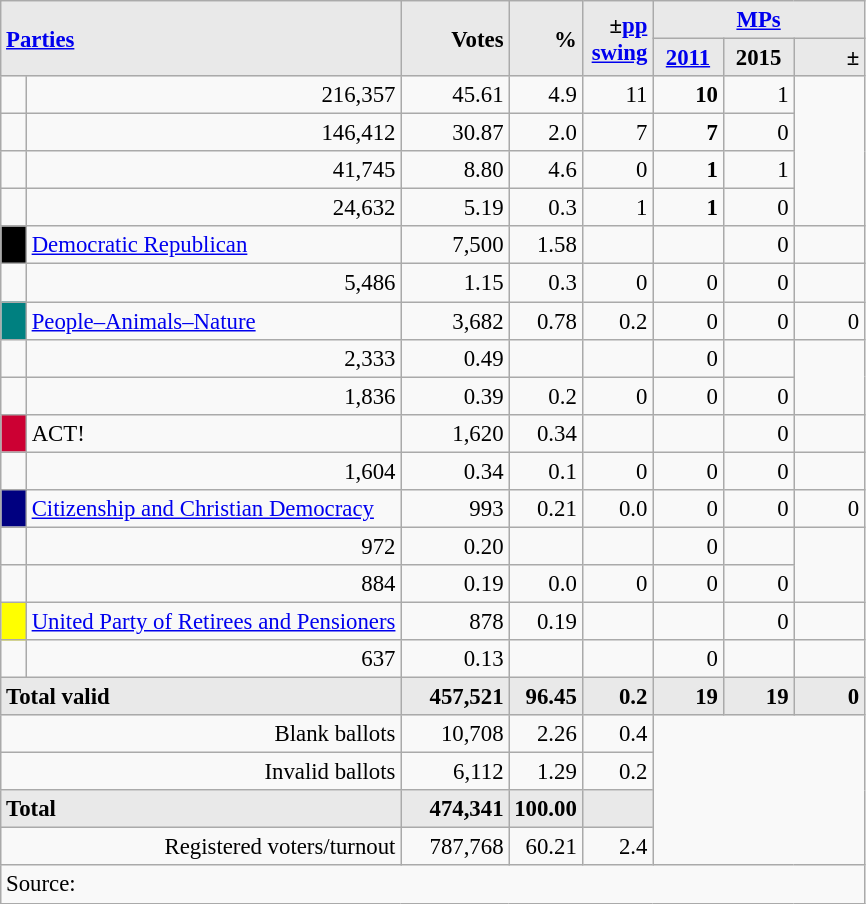<table class="wikitable" style="text-align:right; font-size:95%;">
<tr>
<th rowspan="2" colspan="2" style="background:#e9e9e9; text-align:left;" alignleft><a href='#'>Parties</a></th>
<th rowspan="2" style="background:#e9e9e9; text-align:right;">Votes</th>
<th rowspan="2" style="background:#e9e9e9; text-align:right;">%</th>
<th rowspan="2" style="background:#e9e9e9; text-align:right;">±<a href='#'>pp</a> <a href='#'>swing</a></th>
<th colspan="3" style="background:#e9e9e9; text-align:center;"><a href='#'>MPs</a></th>
</tr>
<tr style="background-color:#E9E9E9">
<th style="background-color:#E9E9E9;text-align:center;"><a href='#'>2011</a></th>
<th style="background-color:#E9E9E9;text-align:center;">2015</th>
<th style="background:#e9e9e9; text-align:right;">±</th>
</tr>
<tr>
<td> </td>
<td>216,357</td>
<td>45.61</td>
<td>4.9</td>
<td>11</td>
<td><strong>10</strong></td>
<td>1</td>
</tr>
<tr>
<td></td>
<td>146,412</td>
<td>30.87</td>
<td>2.0</td>
<td>7</td>
<td><strong>7</strong></td>
<td>0</td>
</tr>
<tr>
<td></td>
<td>41,745</td>
<td>8.80</td>
<td>4.6</td>
<td>0</td>
<td><strong>1</strong></td>
<td>1</td>
</tr>
<tr>
<td></td>
<td>24,632</td>
<td>5.19</td>
<td>0.3</td>
<td>1</td>
<td><strong>1</strong></td>
<td>0</td>
</tr>
<tr>
<td style="width: 10px" bgcolor=black align="center"></td>
<td align=left><a href='#'>Democratic Republican</a></td>
<td>7,500</td>
<td>1.58</td>
<td></td>
<td></td>
<td>0</td>
<td></td>
</tr>
<tr>
<td></td>
<td>5,486</td>
<td>1.15</td>
<td>0.3</td>
<td>0</td>
<td>0</td>
<td>0</td>
</tr>
<tr>
<td style="width: 10px" bgcolor="teal" align="center"></td>
<td align="left"><a href='#'>People–Animals–Nature</a></td>
<td>3,682</td>
<td>0.78</td>
<td>0.2</td>
<td>0</td>
<td>0</td>
<td>0</td>
</tr>
<tr>
<td></td>
<td>2,333</td>
<td>0.49</td>
<td></td>
<td></td>
<td>0</td>
<td></td>
</tr>
<tr>
<td></td>
<td>1,836</td>
<td>0.39</td>
<td>0.2</td>
<td>0</td>
<td>0</td>
<td>0</td>
</tr>
<tr>
<td style="width:10px; background:#CC0033; text-align:center;"></td>
<td style="text-align:left;">ACT! </td>
<td>1,620</td>
<td>0.34</td>
<td></td>
<td></td>
<td>0</td>
<td></td>
</tr>
<tr>
<td></td>
<td>1,604</td>
<td>0.34</td>
<td>0.1</td>
<td>0</td>
<td>0</td>
<td>0</td>
</tr>
<tr>
<td style="width: 10px" bgcolor=#000080 align="center"></td>
<td align=left><a href='#'>Citizenship and Christian Democracy</a></td>
<td>993</td>
<td>0.21</td>
<td>0.0</td>
<td>0</td>
<td>0</td>
<td>0</td>
</tr>
<tr>
<td></td>
<td>972</td>
<td>0.20</td>
<td></td>
<td></td>
<td>0</td>
<td></td>
</tr>
<tr>
<td></td>
<td>884</td>
<td>0.19</td>
<td>0.0</td>
<td>0</td>
<td>0</td>
<td>0</td>
</tr>
<tr>
<td style="width: 10px" bgcolor=yellow align="center"></td>
<td align=left><a href='#'>United Party of Retirees and Pensioners</a></td>
<td>878</td>
<td>0.19</td>
<td></td>
<td></td>
<td>0</td>
<td></td>
</tr>
<tr>
<td></td>
<td>637</td>
<td>0.13</td>
<td></td>
<td></td>
<td>0</td>
<td></td>
</tr>
<tr>
<td colspan=2 align=left style="background-color:#E9E9E9"><strong>Total valid</strong></td>
<td width="65" align="right" style="background-color:#E9E9E9"><strong>457,521</strong></td>
<td width="40" align="right" style="background-color:#E9E9E9"><strong>96.45</strong></td>
<td width="40" align="right" style="background-color:#E9E9E9"><strong>0.2</strong></td>
<td width="40" align="right" style="background-color:#E9E9E9"><strong>19</strong></td>
<td width="40" align="right" style="background-color:#E9E9E9"><strong>19</strong></td>
<td width="40" align="right" style="background-color:#E9E9E9"><strong>0</strong></td>
</tr>
<tr>
<td colspan=2>Blank ballots</td>
<td>10,708</td>
<td>2.26</td>
<td>0.4</td>
<td colspan=4 rowspan=4></td>
</tr>
<tr>
<td colspan=2>Invalid ballots</td>
<td>6,112</td>
<td>1.29</td>
<td>0.2</td>
</tr>
<tr>
<td colspan=2 width="259" align=left style="background-color:#E9E9E9"><strong>Total</strong></td>
<td width="50" align="right" style="background-color:#E9E9E9"><strong>474,341</strong></td>
<td width="40" align="right" style="background-color:#E9E9E9"><strong>100.00</strong></td>
<td width="40" align="right" style="background-color:#E9E9E9"></td>
</tr>
<tr>
<td colspan=2>Registered voters/turnout</td>
<td>787,768</td>
<td>60.21</td>
<td>2.4</td>
</tr>
<tr>
<td colspan=11 align=left>Source: </td>
</tr>
</table>
